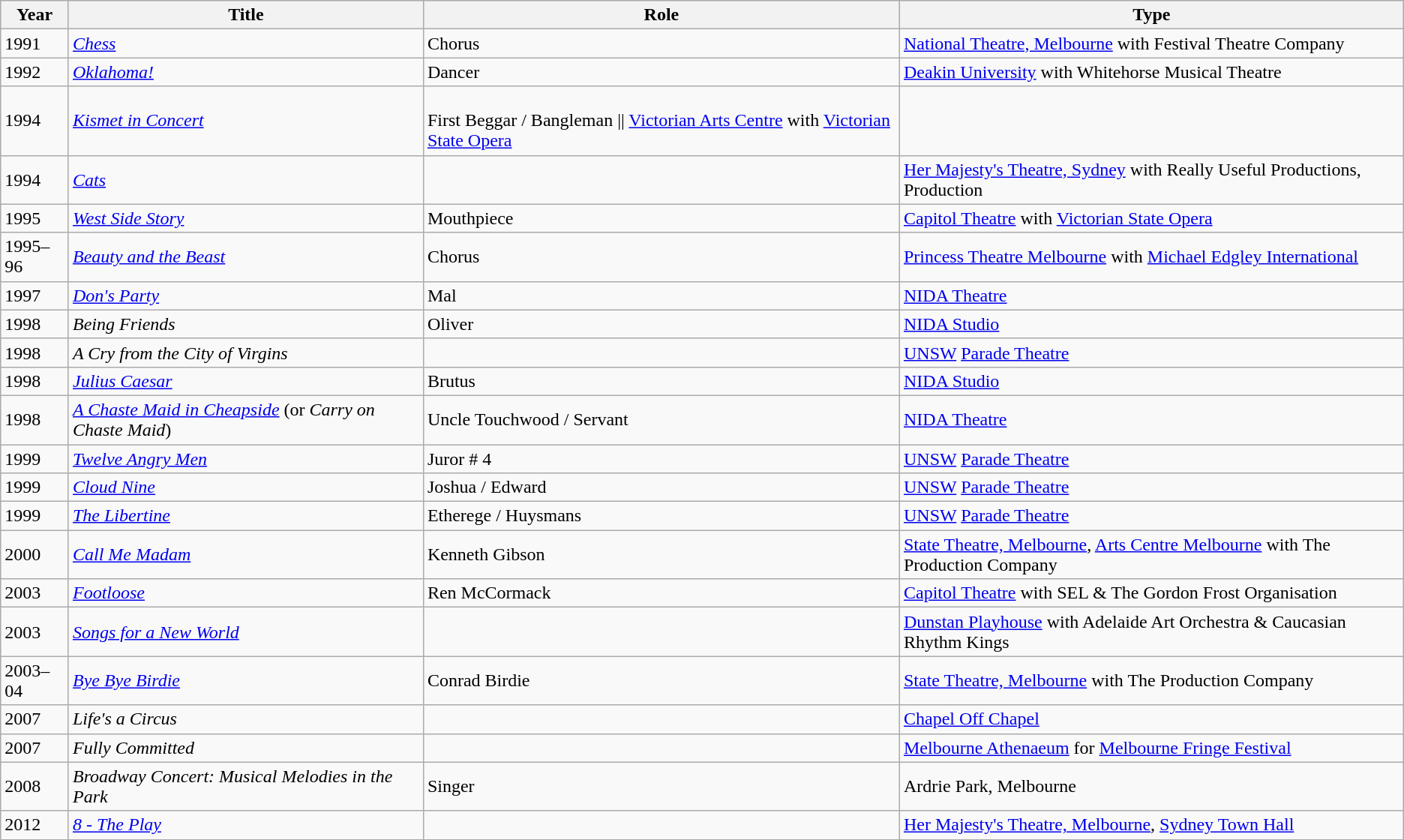<table class="wikitable">
<tr>
<th>Year</th>
<th>Title</th>
<th>Role</th>
<th>Type</th>
</tr>
<tr>
<td>1991</td>
<td><em><a href='#'>Chess</a></em></td>
<td>Chorus</td>
<td><a href='#'>National Theatre, Melbourne</a> with Festival Theatre Company</td>
</tr>
<tr>
<td>1992</td>
<td><em><a href='#'>Oklahoma!</a></em></td>
<td>Dancer</td>
<td><a href='#'>Deakin University</a> with Whitehorse Musical Theatre</td>
</tr>
<tr>
<td>1994</td>
<td><em><a href='#'>Kismet in Concert</a></em></td>
<td><br>First Beggar / Bangleman || <a href='#'>Victorian Arts Centre</a> with <a href='#'>Victorian State Opera</a></td>
</tr>
<tr>
<td>1994</td>
<td><em><a href='#'>Cats</a></em></td>
<td></td>
<td><a href='#'>Her Majesty's Theatre, Sydney</a> with Really Useful Productions, Production</td>
</tr>
<tr>
<td>1995</td>
<td><em><a href='#'>West Side Story</a></em></td>
<td>Mouthpiece</td>
<td><a href='#'>Capitol Theatre</a> with <a href='#'>Victorian State Opera</a></td>
</tr>
<tr>
<td>1995–96</td>
<td><em><a href='#'>Beauty and the Beast</a></em></td>
<td>Chorus</td>
<td><a href='#'>Princess Theatre Melbourne</a> with <a href='#'>Michael Edgley International</a></td>
</tr>
<tr>
<td>1997</td>
<td><em><a href='#'>Don's Party</a></em></td>
<td>Mal</td>
<td><a href='#'>NIDA Theatre</a></td>
</tr>
<tr>
<td>1998</td>
<td><em>Being Friends</em></td>
<td>Oliver</td>
<td><a href='#'>NIDA Studio</a></td>
</tr>
<tr>
<td>1998</td>
<td><em>A Cry from the City of Virgins</em></td>
<td></td>
<td><a href='#'>UNSW</a> <a href='#'>Parade Theatre</a></td>
</tr>
<tr>
<td>1998</td>
<td><em><a href='#'>Julius Caesar</a></em></td>
<td>Brutus</td>
<td><a href='#'>NIDA Studio</a></td>
</tr>
<tr>
<td>1998</td>
<td><em><a href='#'>A Chaste Maid in Cheapside</a></em> (or <em>Carry on Chaste Maid</em>)</td>
<td>Uncle Touchwood / Servant</td>
<td><a href='#'>NIDA Theatre</a></td>
</tr>
<tr>
<td>1999</td>
<td><em><a href='#'>Twelve Angry Men</a></em></td>
<td>Juror # 4</td>
<td><a href='#'>UNSW</a> <a href='#'>Parade Theatre</a></td>
</tr>
<tr>
<td>1999</td>
<td><em><a href='#'>Cloud Nine</a></em></td>
<td>Joshua / Edward</td>
<td><a href='#'>UNSW</a> <a href='#'>Parade Theatre</a></td>
</tr>
<tr>
<td>1999</td>
<td><em><a href='#'>The Libertine</a></em></td>
<td>Etherege / Huysmans</td>
<td><a href='#'>UNSW</a> <a href='#'>Parade Theatre</a></td>
</tr>
<tr>
<td>2000</td>
<td><em><a href='#'>Call Me Madam</a></em></td>
<td>Kenneth Gibson</td>
<td><a href='#'>State Theatre, Melbourne</a>, <a href='#'>Arts Centre Melbourne</a> with The Production Company</td>
</tr>
<tr>
<td>2003</td>
<td><em><a href='#'>Footloose</a></em></td>
<td>Ren McCormack</td>
<td><a href='#'>Capitol Theatre</a> with SEL & The Gordon Frost Organisation</td>
</tr>
<tr>
<td>2003</td>
<td><em><a href='#'>Songs for a New World</a></em></td>
<td></td>
<td><a href='#'>Dunstan Playhouse</a> with Adelaide Art Orchestra & Caucasian Rhythm Kings</td>
</tr>
<tr>
<td>2003–04</td>
<td><em><a href='#'>Bye Bye Birdie</a></em></td>
<td>Conrad Birdie</td>
<td><a href='#'>State Theatre, Melbourne</a> with The Production Company</td>
</tr>
<tr>
<td>2007</td>
<td><em>Life's a Circus</em></td>
<td></td>
<td><a href='#'>Chapel Off Chapel</a></td>
</tr>
<tr>
<td>2007</td>
<td><em>Fully Committed</em></td>
<td></td>
<td><a href='#'>Melbourne Athenaeum</a> for <a href='#'>Melbourne Fringe Festival</a></td>
</tr>
<tr>
<td>2008</td>
<td><em>Broadway Concert: Musical Melodies in the Park</em></td>
<td>Singer</td>
<td>Ardrie Park, Melbourne</td>
</tr>
<tr>
<td>2012</td>
<td><em><a href='#'>8 - The Play</a></em></td>
<td></td>
<td><a href='#'>Her Majesty's Theatre, Melbourne</a>, <a href='#'>Sydney Town Hall</a></td>
</tr>
</table>
